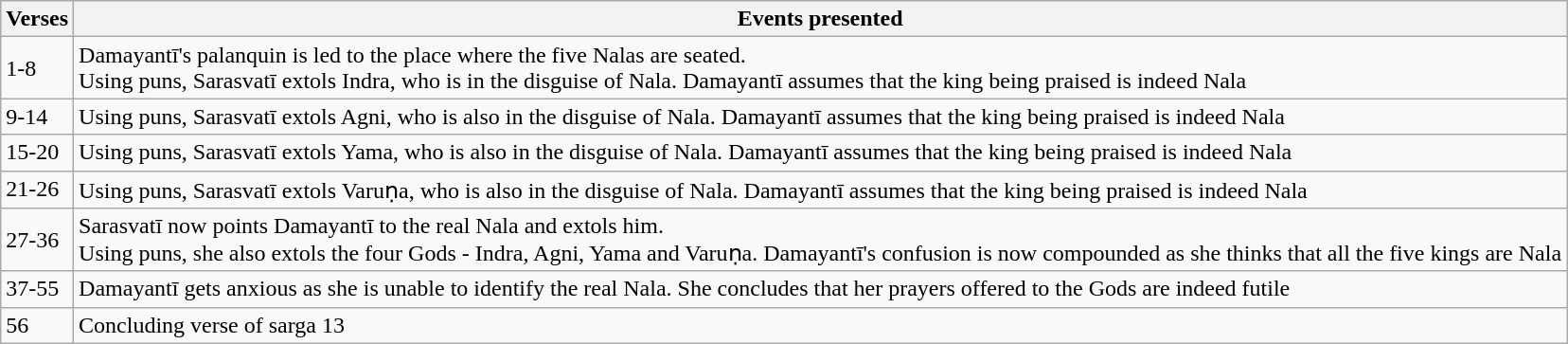<table class="wikitable">
<tr>
<th>Verses</th>
<th>Events presented</th>
</tr>
<tr>
<td>1-8</td>
<td>Damayantī's palanquin is led to the place where the five Nalas are seated. <br>Using puns, Sarasvatī extols Indra, who is in the disguise of Nala. Damayantī assumes that the king being praised is indeed Nala</td>
</tr>
<tr>
<td>9-14</td>
<td>Using puns, Sarasvatī extols Agni, who is also in the disguise of Nala. Damayantī assumes that the king being praised is indeed Nala</td>
</tr>
<tr>
<td>15-20</td>
<td>Using puns, Sarasvatī extols Yama, who is also in the disguise of Nala. Damayantī assumes that the king being praised is indeed Nala</td>
</tr>
<tr>
<td>21-26</td>
<td>Using puns, Sarasvatī extols Varuṇa, who is also in the disguise of Nala. Damayantī assumes that the king being praised is indeed Nala</td>
</tr>
<tr>
<td>27-36</td>
<td>Sarasvatī now points Damayantī to the real Nala and extols him. <br>Using puns, she also extols the four Gods - Indra, Agni, Yama and Varuṇa. Damayantī's confusion is now compounded as she thinks that all the five kings are Nala</td>
</tr>
<tr>
<td>37-55</td>
<td>Damayantī gets anxious as she is unable to identify the real Nala. She concludes that her prayers offered to the Gods are indeed futile</td>
</tr>
<tr>
<td>56</td>
<td>Concluding verse of sarga 13</td>
</tr>
</table>
